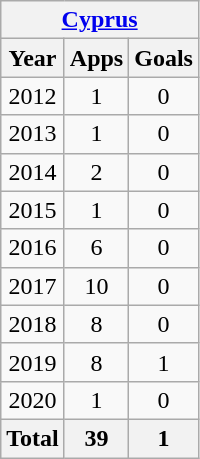<table class="wikitable" style="text-align:center">
<tr>
<th colspan=3><a href='#'>Cyprus</a></th>
</tr>
<tr>
<th>Year</th>
<th>Apps</th>
<th>Goals</th>
</tr>
<tr>
<td>2012</td>
<td>1</td>
<td>0</td>
</tr>
<tr>
<td>2013</td>
<td>1</td>
<td>0</td>
</tr>
<tr>
<td>2014</td>
<td>2</td>
<td>0</td>
</tr>
<tr>
<td>2015</td>
<td>1</td>
<td>0</td>
</tr>
<tr>
<td>2016</td>
<td>6</td>
<td>0</td>
</tr>
<tr>
<td>2017</td>
<td>10</td>
<td>0</td>
</tr>
<tr>
<td>2018</td>
<td>8</td>
<td>0</td>
</tr>
<tr>
<td>2019</td>
<td>8</td>
<td>1</td>
</tr>
<tr>
<td>2020</td>
<td>1</td>
<td>0</td>
</tr>
<tr>
<th>Total</th>
<th>39</th>
<th>1</th>
</tr>
</table>
